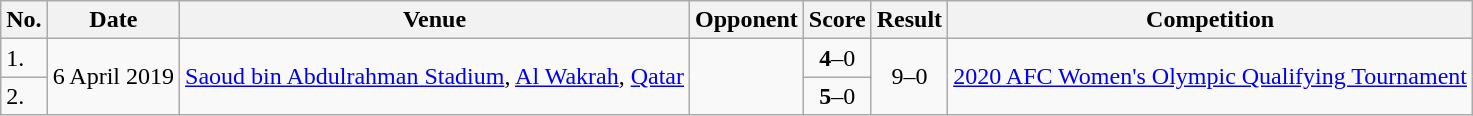<table class="wikitable">
<tr>
<th>No.</th>
<th>Date</th>
<th>Venue</th>
<th>Opponent</th>
<th>Score</th>
<th>Result</th>
<th>Competition</th>
</tr>
<tr>
<td>1.</td>
<td rowspan="2">6 April 2019</td>
<td rowspan="2"><a href='#'>Saoud bin Abdulrahman Stadium</a>, <a href='#'>Al Wakrah</a>, <a href='#'>Qatar</a></td>
<td rowspan="2"></td>
<td align=center><strong>4</strong>–0</td>
<td rowspan="2" align=center>9–0</td>
<td rowspan="2"><a href='#'>2020 AFC Women's Olympic Qualifying Tournament</a></td>
</tr>
<tr>
<td>2.</td>
<td align=center><strong>5</strong>–0</td>
</tr>
</table>
